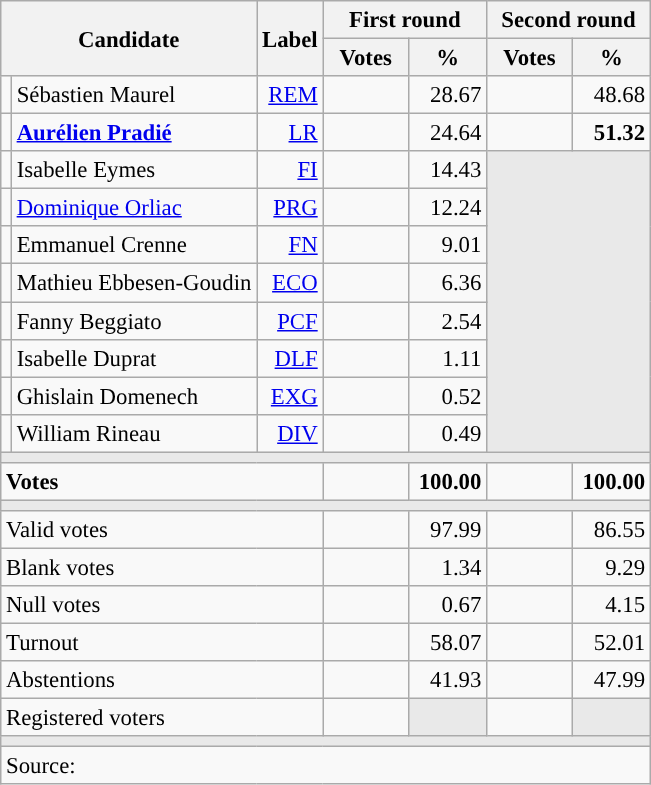<table class="wikitable" style="text-align:right;font-size:95%;">
<tr>
<th rowspan="2" colspan="2">Candidate</th>
<th rowspan="2">Label</th>
<th colspan="2">First round</th>
<th colspan="2">Second round</th>
</tr>
<tr>
<th style="width:50px;">Votes</th>
<th style="width:45px;">%</th>
<th style="width:50px;">Votes</th>
<th style="width:45px;">%</th>
</tr>
<tr>
<td style="color:inherit;background:"></td>
<td style="text-align:left;">Sébastien Maurel</td>
<td><a href='#'>REM</a></td>
<td></td>
<td>28.67</td>
<td></td>
<td>48.68</td>
</tr>
<tr>
<td style="color:inherit;background:"></td>
<td style="text-align:left;"><strong><a href='#'>Aurélien Pradié</a></strong></td>
<td><a href='#'>LR</a></td>
<td></td>
<td>24.64</td>
<td><strong></strong></td>
<td><strong>51.32</strong></td>
</tr>
<tr>
<td style="color:inherit;background:"></td>
<td style="text-align:left;">Isabelle Eymes</td>
<td><a href='#'>FI</a></td>
<td></td>
<td>14.43</td>
<td colspan="2" rowspan="8" style="background:#E9E9E9;"></td>
</tr>
<tr>
<td style="color:inherit;background:"></td>
<td style="text-align:left;"><a href='#'>Dominique Orliac</a></td>
<td><a href='#'>PRG</a></td>
<td></td>
<td>12.24</td>
</tr>
<tr>
<td style="color:inherit;background:"></td>
<td style="text-align:left;">Emmanuel Crenne</td>
<td><a href='#'>FN</a></td>
<td></td>
<td>9.01</td>
</tr>
<tr>
<td style="color:inherit;background:"></td>
<td style="text-align:left;">Mathieu Ebbesen-Goudin</td>
<td><a href='#'>ECO</a></td>
<td></td>
<td>6.36</td>
</tr>
<tr>
<td style="color:inherit;background:"></td>
<td style="text-align:left;">Fanny Beggiato</td>
<td><a href='#'>PCF</a></td>
<td></td>
<td>2.54</td>
</tr>
<tr>
<td style="color:inherit;background:"></td>
<td style="text-align:left;">Isabelle Duprat</td>
<td><a href='#'>DLF</a></td>
<td></td>
<td>1.11</td>
</tr>
<tr>
<td style="color:inherit;background:"></td>
<td style="text-align:left;">Ghislain Domenech</td>
<td><a href='#'>EXG</a></td>
<td></td>
<td>0.52</td>
</tr>
<tr>
<td style="color:inherit;background:"></td>
<td style="text-align:left;">William Rineau</td>
<td><a href='#'>DIV</a></td>
<td></td>
<td>0.49</td>
</tr>
<tr>
<td colspan="7" style="background:#E9E9E9;"></td>
</tr>
<tr style="font-weight:bold;">
<td colspan="3" style="text-align:left;">Votes</td>
<td></td>
<td>100.00</td>
<td></td>
<td>100.00</td>
</tr>
<tr>
<td colspan="7" style="background:#E9E9E9;"></td>
</tr>
<tr>
<td colspan="3" style="text-align:left;">Valid votes</td>
<td></td>
<td>97.99</td>
<td></td>
<td>86.55</td>
</tr>
<tr>
<td colspan="3" style="text-align:left;">Blank votes</td>
<td></td>
<td>1.34</td>
<td></td>
<td>9.29</td>
</tr>
<tr>
<td colspan="3" style="text-align:left;">Null votes</td>
<td></td>
<td>0.67</td>
<td></td>
<td>4.15</td>
</tr>
<tr>
<td colspan="3" style="text-align:left;">Turnout</td>
<td></td>
<td>58.07</td>
<td></td>
<td>52.01</td>
</tr>
<tr>
<td colspan="3" style="text-align:left;">Abstentions</td>
<td></td>
<td>41.93</td>
<td></td>
<td>47.99</td>
</tr>
<tr>
<td colspan="3" style="text-align:left;">Registered voters</td>
<td></td>
<td style="background:#E9E9E9;"></td>
<td></td>
<td style="background:#E9E9E9;"></td>
</tr>
<tr>
<td colspan="7" style="background:#E9E9E9;"></td>
</tr>
<tr>
<td colspan="7" style="text-align:left;">Source: </td>
</tr>
</table>
